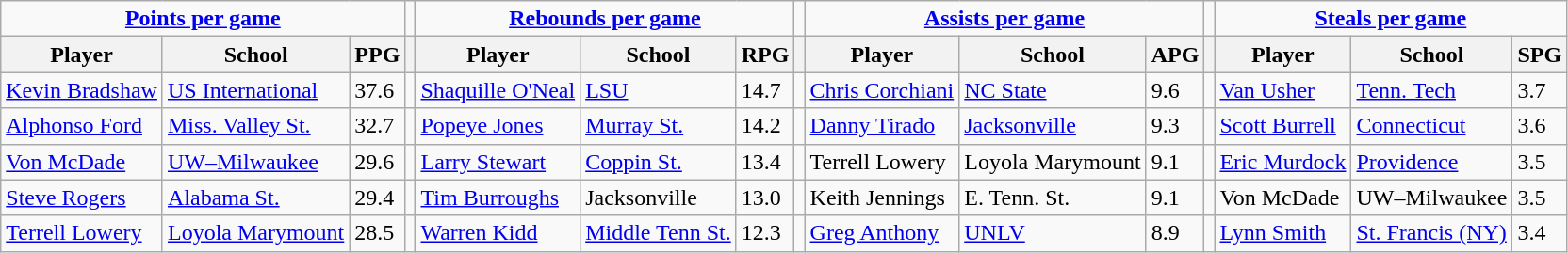<table class="wikitable" style="text-align: left;">
<tr style="text-align:center;">
<td colspan=3><strong><a href='#'>Points per game</a></strong></td>
<td></td>
<td colspan=3><strong><a href='#'>Rebounds per game</a></strong></td>
<td></td>
<td colspan=3><strong><a href='#'>Assists per game</a></strong></td>
<td></td>
<td colspan=3><strong><a href='#'>Steals per game</a></strong></td>
</tr>
<tr>
<th>Player</th>
<th>School</th>
<th>PPG</th>
<th></th>
<th>Player</th>
<th>School</th>
<th>RPG</th>
<th></th>
<th>Player</th>
<th>School</th>
<th>APG</th>
<th></th>
<th>Player</th>
<th>School</th>
<th>SPG</th>
</tr>
<tr>
<td><a href='#'>Kevin Bradshaw</a></td>
<td><a href='#'>US International</a></td>
<td>37.6</td>
<td></td>
<td><a href='#'>Shaquille O'Neal</a></td>
<td><a href='#'>LSU</a></td>
<td>14.7</td>
<td></td>
<td><a href='#'>Chris Corchiani</a></td>
<td><a href='#'>NC State</a></td>
<td>9.6</td>
<td></td>
<td><a href='#'>Van Usher</a></td>
<td><a href='#'>Tenn. Tech</a></td>
<td>3.7</td>
</tr>
<tr>
<td><a href='#'>Alphonso Ford</a></td>
<td><a href='#'>Miss. Valley St.</a></td>
<td>32.7</td>
<td></td>
<td><a href='#'>Popeye Jones</a></td>
<td><a href='#'>Murray St.</a></td>
<td>14.2</td>
<td></td>
<td><a href='#'>Danny Tirado</a></td>
<td><a href='#'>Jacksonville</a></td>
<td>9.3</td>
<td></td>
<td><a href='#'>Scott Burrell</a></td>
<td><a href='#'>Connecticut</a></td>
<td>3.6</td>
</tr>
<tr>
<td><a href='#'>Von McDade</a></td>
<td><a href='#'>UW–Milwaukee</a></td>
<td>29.6</td>
<td></td>
<td><a href='#'>Larry Stewart</a></td>
<td><a href='#'>Coppin St.</a></td>
<td>13.4</td>
<td></td>
<td>Terrell Lowery</td>
<td>Loyola Marymount</td>
<td>9.1</td>
<td></td>
<td><a href='#'>Eric Murdock</a></td>
<td><a href='#'>Providence</a></td>
<td>3.5</td>
</tr>
<tr>
<td><a href='#'>Steve Rogers</a></td>
<td><a href='#'>Alabama St.</a></td>
<td>29.4</td>
<td></td>
<td><a href='#'>Tim Burroughs</a></td>
<td>Jacksonville</td>
<td>13.0</td>
<td></td>
<td>Keith Jennings</td>
<td>E. Tenn. St.</td>
<td>9.1</td>
<td></td>
<td>Von McDade</td>
<td>UW–Milwaukee</td>
<td>3.5</td>
</tr>
<tr>
<td><a href='#'>Terrell Lowery</a></td>
<td><a href='#'>Loyola Marymount</a></td>
<td>28.5</td>
<td></td>
<td><a href='#'>Warren Kidd</a></td>
<td><a href='#'>Middle Tenn St.</a></td>
<td>12.3</td>
<td></td>
<td><a href='#'>Greg Anthony</a></td>
<td><a href='#'>UNLV</a></td>
<td>8.9</td>
<td></td>
<td><a href='#'>Lynn Smith</a></td>
<td><a href='#'>St. Francis (NY)</a></td>
<td>3.4</td>
</tr>
</table>
